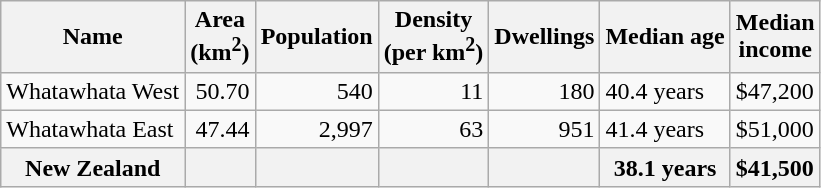<table class="wikitable">
<tr>
<th>Name</th>
<th>Area<br>(km<sup>2</sup>)</th>
<th>Population</th>
<th>Density<br>(per km<sup>2</sup>)</th>
<th>Dwellings</th>
<th>Median age</th>
<th>Median<br>income</th>
</tr>
<tr>
<td>Whatawhata West</td>
<td style="text-align:right;">50.70</td>
<td style="text-align:right;">540</td>
<td style="text-align:right;">11</td>
<td style="text-align:right;">180</td>
<td>40.4 years</td>
<td>$47,200</td>
</tr>
<tr>
<td>Whatawhata East</td>
<td style="text-align:right;">47.44</td>
<td style="text-align:right;">2,997</td>
<td style="text-align:right;">63</td>
<td style="text-align:right;">951</td>
<td>41.4 years</td>
<td>$51,000</td>
</tr>
<tr>
<th>New Zealand</th>
<th></th>
<th></th>
<th></th>
<th></th>
<th>38.1 years</th>
<th style="text-align:left;">$41,500</th>
</tr>
</table>
